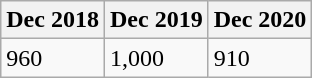<table class="wikitable">
<tr>
<th>Dec 2018</th>
<th>Dec 2019</th>
<th>Dec 2020</th>
</tr>
<tr>
<td>960</td>
<td>1,000</td>
<td>910</td>
</tr>
</table>
